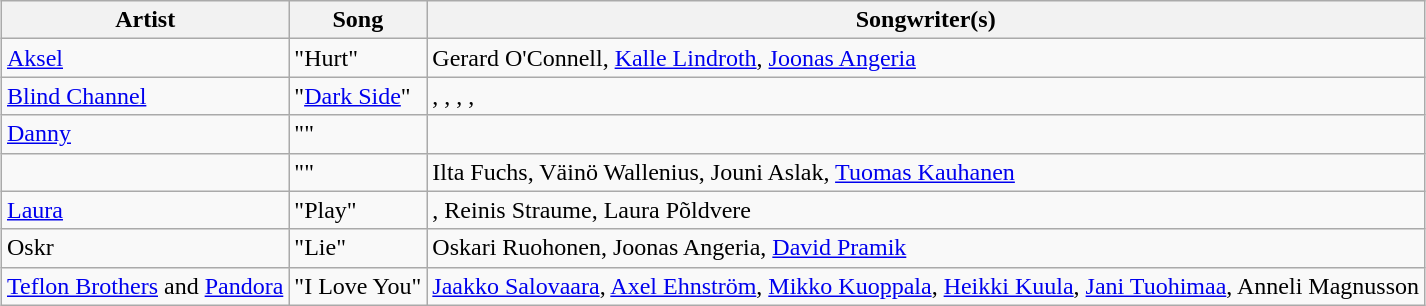<table class="sortable wikitable nowraplinks" style="margin: 1em auto 1em auto;">
<tr>
<th>Artist</th>
<th>Song</th>
<th class="unsortable">Songwriter(s)</th>
</tr>
<tr>
<td><a href='#'>Aksel</a></td>
<td>"Hurt"</td>
<td>Gerard O'Connell, <a href='#'>Kalle Lindroth</a>, <a href='#'>Joonas Angeria</a></td>
</tr>
<tr>
<td><a href='#'>Blind Channel</a></td>
<td>"<a href='#'>Dark Side</a>"</td>
<td>, , , , </td>
</tr>
<tr>
<td><a href='#'>Danny</a></td>
<td>""</td>
<td></td>
</tr>
<tr>
<td></td>
<td>""</td>
<td>Ilta Fuchs, Väinö Wallenius, Jouni Aslak, <a href='#'>Tuomas Kauhanen</a></td>
</tr>
<tr>
<td><a href='#'>Laura</a></td>
<td>"Play"</td>
<td>, Reinis Straume, Laura Põldvere</td>
</tr>
<tr>
<td>Oskr</td>
<td>"Lie"</td>
<td>Oskari Ruohonen, Joonas Angeria, <a href='#'>David Pramik</a></td>
</tr>
<tr>
<td><a href='#'>Teflon Brothers</a> and <a href='#'>Pandora</a></td>
<td>"I Love You"</td>
<td><a href='#'>Jaakko Salovaara</a>, <a href='#'>Axel Ehnström</a>, <a href='#'>Mikko Kuoppala</a>, <a href='#'>Heikki Kuula</a>, <a href='#'>Jani Tuohimaa</a>, Anneli Magnusson</td>
</tr>
</table>
